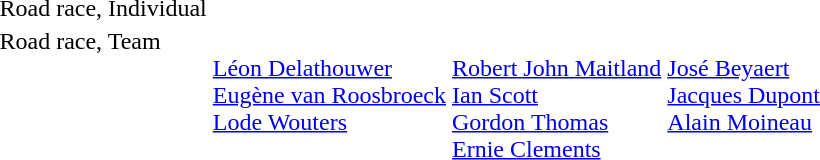<table>
<tr>
<td>Road race, Individual<br></td>
<td></td>
<td></td>
<td></td>
</tr>
<tr valign="top">
<td>Road race, Team<br></td>
<td><br><a href='#'>Léon Delathouwer</a><br><a href='#'>Eugène van Roosbroeck</a><br><a href='#'>Lode Wouters</a></td>
<td><br><a href='#'>Robert John Maitland</a><br><a href='#'>Ian Scott</a><br><a href='#'>Gordon Thomas</a><br><a href='#'>Ernie Clements</a></td>
<td><br><a href='#'>José Beyaert</a><br><a href='#'>Jacques Dupont</a><br><a href='#'>Alain Moineau</a></td>
</tr>
</table>
